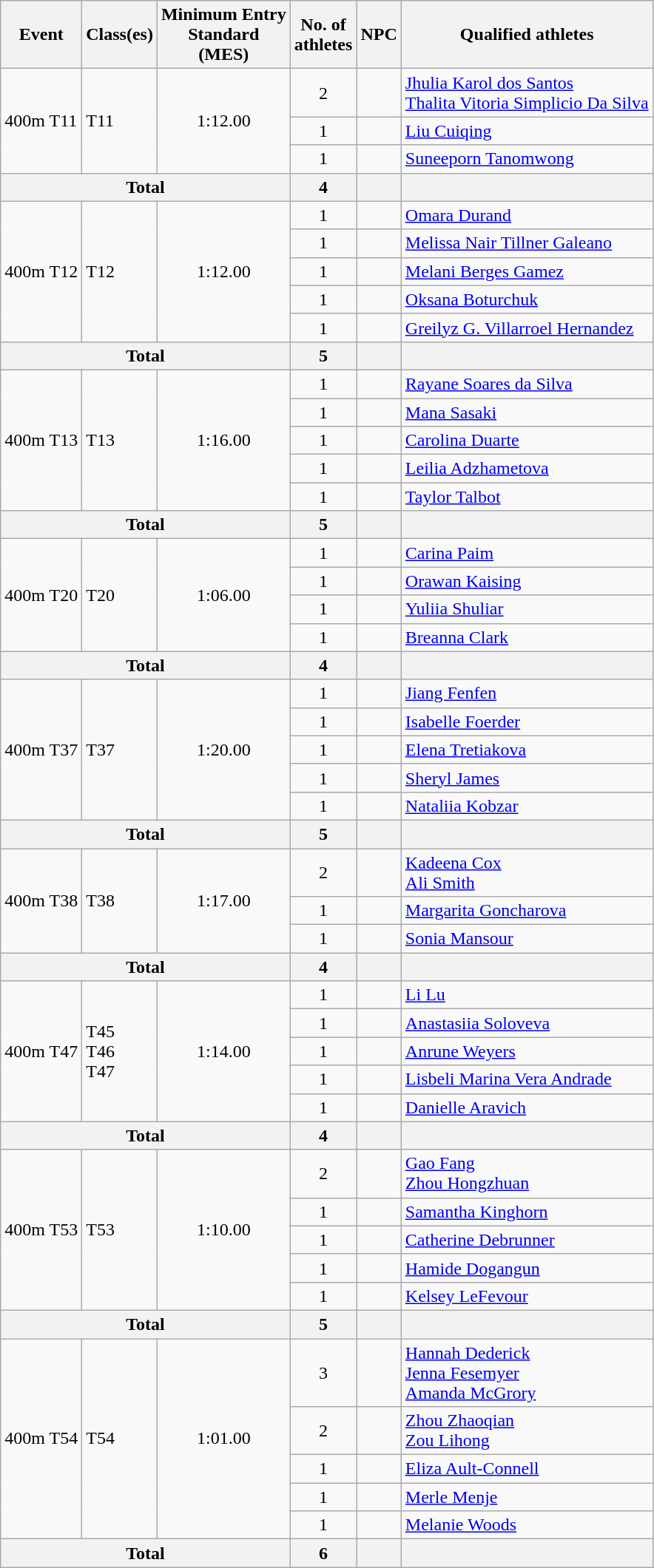<table class="wikitable">
<tr>
<th>Event</th>
<th>Class(es)</th>
<th>Minimum Entry<br> Standard<br> (MES)</th>
<th>No. of<br>athletes</th>
<th>NPC</th>
<th>Qualified athletes</th>
</tr>
<tr>
<td rowspan=3>400m T11</td>
<td rowspan=3>T11</td>
<td rowspan=3 align="center">1:12.00</td>
<td align=center>2</td>
<td></td>
<td><a href='#'>Jhulia Karol dos Santos</a><br> <a href='#'>Thalita Vitoria Simplicio Da Silva</a></td>
</tr>
<tr>
<td align=center>1</td>
<td></td>
<td><a href='#'>Liu Cuiqing</a></td>
</tr>
<tr>
<td align=center>1</td>
<td></td>
<td><a href='#'>Suneeporn Tanomwong</a></td>
</tr>
<tr>
<th colspan=3>Total</th>
<th>4</th>
<th></th>
<th></th>
</tr>
<tr>
<td rowspan=5>400m T12</td>
<td rowspan=5>T12</td>
<td rowspan=5 align="center">1:12.00</td>
<td align=center>1</td>
<td></td>
<td><a href='#'>Omara Durand</a></td>
</tr>
<tr>
<td align=center>1</td>
<td></td>
<td><a href='#'>Melissa Nair Tillner Galeano</a></td>
</tr>
<tr>
<td align=center>1</td>
<td></td>
<td><a href='#'>Melani Berges Gamez</a></td>
</tr>
<tr>
<td align=center>1</td>
<td></td>
<td><a href='#'>Oksana Boturchuk</a></td>
</tr>
<tr>
<td align=center>1</td>
<td></td>
<td><a href='#'>Greilyz G. Villarroel Hernandez</a></td>
</tr>
<tr>
<th colspan=3>Total</th>
<th>5</th>
<th></th>
<th></th>
</tr>
<tr>
<td rowspan=5>400m T13</td>
<td rowspan=5>T13</td>
<td rowspan=5 align="center">1:16.00</td>
<td align=center>1</td>
<td></td>
<td><a href='#'>Rayane Soares da Silva</a></td>
</tr>
<tr>
<td align=center>1</td>
<td></td>
<td><a href='#'>Mana Sasaki</a></td>
</tr>
<tr>
<td align=center>1</td>
<td></td>
<td><a href='#'>Carolina Duarte</a></td>
</tr>
<tr>
<td align=center>1</td>
<td></td>
<td><a href='#'>Leilia Adzhametova</a></td>
</tr>
<tr>
<td align=center>1</td>
<td></td>
<td><a href='#'>Taylor Talbot</a></td>
</tr>
<tr>
<th colspan=3>Total</th>
<th>5</th>
<th></th>
<th></th>
</tr>
<tr>
<td rowspan=4>400m T20</td>
<td rowspan=4>T20</td>
<td rowspan=4 align="center">1:06.00</td>
<td align=center>1</td>
<td></td>
<td><a href='#'>Carina Paim</a></td>
</tr>
<tr>
<td align=center>1</td>
<td></td>
<td><a href='#'>Orawan Kaising</a></td>
</tr>
<tr>
<td align=center>1</td>
<td></td>
<td><a href='#'>Yuliia Shuliar</a></td>
</tr>
<tr>
<td align=center>1</td>
<td></td>
<td><a href='#'>Breanna Clark</a></td>
</tr>
<tr>
<th colspan=3>Total</th>
<th>4</th>
<th></th>
<th></th>
</tr>
<tr>
<td rowspan=5>400m T37</td>
<td rowspan=5>T37</td>
<td rowspan=5 align="center">1:20.00</td>
<td align=center>1</td>
<td></td>
<td><a href='#'>Jiang Fenfen</a></td>
</tr>
<tr>
<td align=center>1</td>
<td></td>
<td><a href='#'>Isabelle Foerder</a></td>
</tr>
<tr>
<td align=center>1</td>
<td></td>
<td><a href='#'>Elena Tretiakova</a></td>
</tr>
<tr>
<td align=center>1</td>
<td></td>
<td><a href='#'>Sheryl James</a></td>
</tr>
<tr>
<td align=center>1</td>
<td></td>
<td><a href='#'>Nataliia Kobzar</a></td>
</tr>
<tr>
<th colspan=3>Total</th>
<th>5</th>
<th></th>
<th></th>
</tr>
<tr>
<td rowspan=3>400m T38</td>
<td rowspan=3>T38</td>
<td rowspan=3 align="center">1:17.00</td>
<td align=center>2</td>
<td></td>
<td><a href='#'>Kadeena Cox</a><br> <a href='#'>Ali Smith</a></td>
</tr>
<tr>
<td align=center>1</td>
<td></td>
<td><a href='#'>Margarita Goncharova</a></td>
</tr>
<tr>
<td align=center>1</td>
<td></td>
<td><a href='#'>Sonia Mansour</a></td>
</tr>
<tr>
<th colspan=3>Total</th>
<th>4</th>
<th></th>
<th></th>
</tr>
<tr>
<td rowspan=5>400m T47</td>
<td rowspan=5>T45<br>T46<br>T47</td>
<td rowspan=5 align="center">1:14.00</td>
<td align=center>1</td>
<td></td>
<td><a href='#'>Li Lu</a></td>
</tr>
<tr>
<td align=center>1</td>
<td></td>
<td><a href='#'>Anastasiia Soloveva</a></td>
</tr>
<tr>
<td align=center>1</td>
<td></td>
<td><a href='#'>Anrune Weyers</a></td>
</tr>
<tr>
<td align=center>1</td>
<td></td>
<td><a href='#'>Lisbeli Marina Vera Andrade</a></td>
</tr>
<tr>
<td align=center>1</td>
<td></td>
<td><a href='#'>Danielle Aravich</a></td>
</tr>
<tr>
<th colspan=3>Total</th>
<th>4</th>
<th></th>
<th></th>
</tr>
<tr>
<td rowspan=5>400m T53</td>
<td rowspan=5>T53</td>
<td rowspan=5 align="center">1:10.00</td>
<td align=center>2</td>
<td></td>
<td><a href='#'>Gao Fang</a><br> <a href='#'>Zhou Hongzhuan</a></td>
</tr>
<tr>
<td align=center>1</td>
<td></td>
<td><a href='#'>Samantha Kinghorn</a></td>
</tr>
<tr>
<td align=center>1</td>
<td></td>
<td><a href='#'>Catherine Debrunner</a></td>
</tr>
<tr>
<td align=center>1</td>
<td></td>
<td><a href='#'>Hamide Dogangun</a></td>
</tr>
<tr>
<td align=center>1</td>
<td></td>
<td><a href='#'>Kelsey LeFevour</a></td>
</tr>
<tr>
<th colspan=3>Total</th>
<th>5</th>
<th></th>
<th></th>
</tr>
<tr>
<td rowspan=5>400m T54</td>
<td rowspan=5>T54</td>
<td rowspan=5 align="center">1:01.00</td>
<td align=center>3</td>
<td></td>
<td><a href='#'>Hannah Dederick</a><br><a href='#'>Jenna Fesemyer</a><br><a href='#'>Amanda McGrory</a></td>
</tr>
<tr>
<td align=center>2</td>
<td></td>
<td><a href='#'>Zhou Zhaoqian</a><br> <a href='#'>Zou Lihong</a></td>
</tr>
<tr>
<td align=center>1</td>
<td></td>
<td><a href='#'>Eliza Ault-Connell</a></td>
</tr>
<tr>
<td align=center>1</td>
<td></td>
<td><a href='#'>Merle Menje</a></td>
</tr>
<tr>
<td align=center>1</td>
<td></td>
<td><a href='#'>Melanie Woods</a></td>
</tr>
<tr>
<th colspan=3>Total</th>
<th>6</th>
<th></th>
<th></th>
</tr>
</table>
